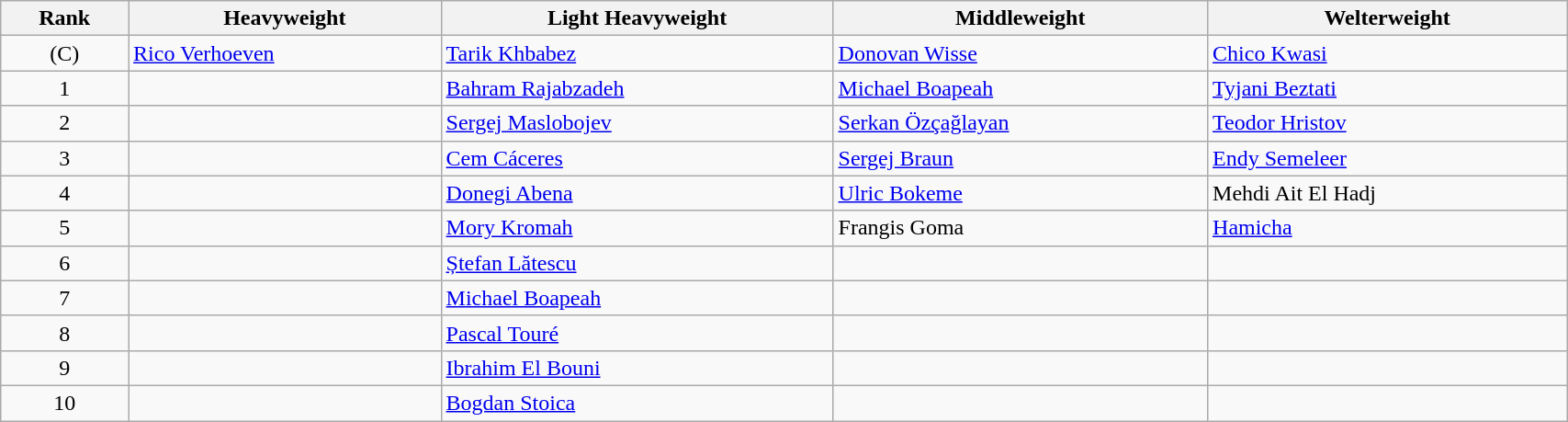<table class="wikitable" width="90%" style="text-align:Left">
<tr>
<th>Rank</th>
<th>Heavyweight</th>
<th>Light Heavyweight</th>
<th>Middleweight</th>
<th>Welterweight</th>
</tr>
<tr>
<td style="text-align: center;">(C)</td>
<td> <a href='#'>Rico Verhoeven</a></td>
<td> <a href='#'>Tarik Khbabez</a></td>
<td> <a href='#'>Donovan Wisse</a></td>
<td> <a href='#'>Chico Kwasi</a></td>
</tr>
<tr>
<td style="text-align: center;">1</td>
<td></td>
<td> <a href='#'>Bahram Rajabzadeh</a></td>
<td> <a href='#'>Michael Boapeah</a></td>
<td> <a href='#'>Tyjani Beztati</a></td>
</tr>
<tr>
<td style="text-align: center;">2</td>
<td></td>
<td> <a href='#'>Sergej Maslobojev</a></td>
<td> <a href='#'>Serkan Özçağlayan</a></td>
<td> <a href='#'>Teodor Hristov</a></td>
</tr>
<tr>
<td style="text-align: center;">3</td>
<td></td>
<td> <a href='#'>Cem Cáceres</a> </td>
<td> <a href='#'>Sergej Braun</a></td>
<td> <a href='#'>Endy Semeleer</a></td>
</tr>
<tr>
<td style="text-align: center;">4</td>
<td></td>
<td> <a href='#'>Donegi Abena</a> </td>
<td> <a href='#'>Ulric Bokeme</a></td>
<td> Mehdi Ait El Hadj </td>
</tr>
<tr>
<td style="text-align: center;">5</td>
<td></td>
<td> <a href='#'>Mory Kromah</a></td>
<td> Frangis Goma</td>
<td> <a href='#'>Hamicha</a> </td>
</tr>
<tr>
<td style="text-align: center;">6</td>
<td></td>
<td> <a href='#'>Ștefan Lătescu</a></td>
<td></td>
<td></td>
</tr>
<tr>
<td style="text-align: center;">7</td>
<td></td>
<td> <a href='#'>Michael Boapeah</a> </td>
<td></td>
<td></td>
</tr>
<tr>
<td style="text-align: center;">8</td>
<td></td>
<td> <a href='#'>Pascal Touré</a></td>
<td></td>
<td></td>
</tr>
<tr>
<td style="text-align: center;">9</td>
<td></td>
<td> <a href='#'>Ibrahim El Bouni</a> </td>
<td></td>
<td></td>
</tr>
<tr>
<td style="text-align: center;">10</td>
<td></td>
<td> <a href='#'>Bogdan Stoica</a> </td>
<td></td>
<td></td>
</tr>
</table>
